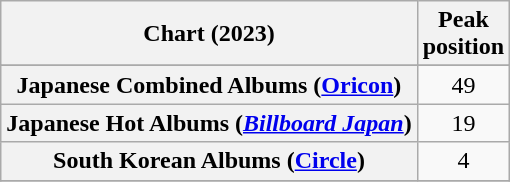<table class="wikitable sortable plainrowheaders" style="text-align:center;">
<tr>
<th scope="col">Chart (2023)</th>
<th scope="col">Peak<br>position</th>
</tr>
<tr>
</tr>
<tr>
<th scope="row">Japanese Combined Albums (<a href='#'>Oricon</a>)</th>
<td>49</td>
</tr>
<tr>
<th scope="row">Japanese Hot Albums (<em><a href='#'>Billboard Japan</a></em>)</th>
<td>19</td>
</tr>
<tr>
<th scope="row">South Korean Albums (<a href='#'>Circle</a>)</th>
<td>4</td>
</tr>
<tr>
</tr>
</table>
